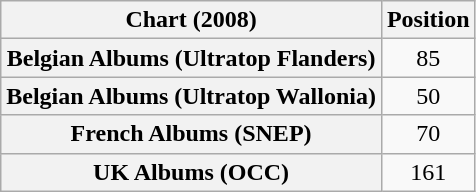<table class="wikitable sortable plainrowheaders" style="text-align:center">
<tr>
<th scope="col">Chart (2008)</th>
<th scope="col">Position</th>
</tr>
<tr>
<th scope="row">Belgian Albums (Ultratop Flanders)</th>
<td>85</td>
</tr>
<tr>
<th scope="row">Belgian Albums (Ultratop Wallonia)</th>
<td>50</td>
</tr>
<tr>
<th scope="row">French Albums (SNEP)</th>
<td>70</td>
</tr>
<tr>
<th scope="row">UK Albums (OCC)</th>
<td>161</td>
</tr>
</table>
